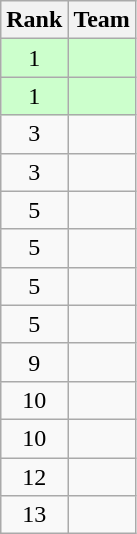<table class=wikitable style="text-align: center;">
<tr>
<th>Rank</th>
<th>Team</th>
</tr>
<tr style="background: #CCFFCC;">
<td>1</td>
<td style="text-align: left;"><strong></strong></td>
</tr>
<tr style="background: #CCFFCC;">
<td>1</td>
<td style="text-align: left;"><strong></strong></td>
</tr>
<tr>
<td>3</td>
<td style="text-align: left;"></td>
</tr>
<tr>
<td>3</td>
<td style="text-align: left;"></td>
</tr>
<tr>
<td>5</td>
<td style="text-align: left;"></td>
</tr>
<tr>
<td>5</td>
<td style="text-align: left;"></td>
</tr>
<tr>
<td>5</td>
<td style="text-align: left;"></td>
</tr>
<tr>
<td>5</td>
<td style="text-align: left;"></td>
</tr>
<tr>
<td>9</td>
<td style="text-align: left;"></td>
</tr>
<tr>
<td>10</td>
<td style="text-align: left;"></td>
</tr>
<tr>
<td>10</td>
<td style="text-align: left;"></td>
</tr>
<tr>
<td>12</td>
<td style="text-align: left;"></td>
</tr>
<tr>
<td>13</td>
<td style="text-align: left;"></td>
</tr>
</table>
